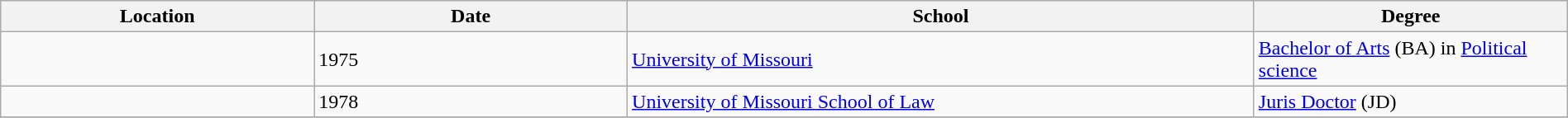<table class="wikitable" style="width:100%;">
<tr>
<th style="width:20%;">Location</th>
<th style="width:20%;">Date</th>
<th style="width:40%;">School</th>
<th style="width:20%;">Degree</th>
</tr>
<tr>
<td></td>
<td>1975</td>
<td><a href='#'>University of Missouri</a></td>
<td><a href='#'>Bachelor of Arts</a> (BA) in <a href='#'>Political science</a></td>
</tr>
<tr>
<td></td>
<td>1978</td>
<td><a href='#'>University of Missouri School of Law</a></td>
<td><a href='#'>Juris Doctor</a> (JD)</td>
</tr>
<tr>
</tr>
</table>
